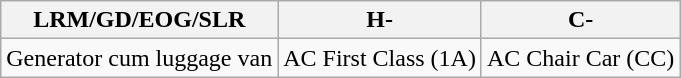<table class="wikitable">
<tr>
<th>LRM/GD/EOG/SLR</th>
<th>H-</th>
<th>C-</th>
</tr>
<tr>
<td>Generator cum luggage van</td>
<td>AC First Class (1A)</td>
<td>AC Chair Car (CC)</td>
</tr>
</table>
